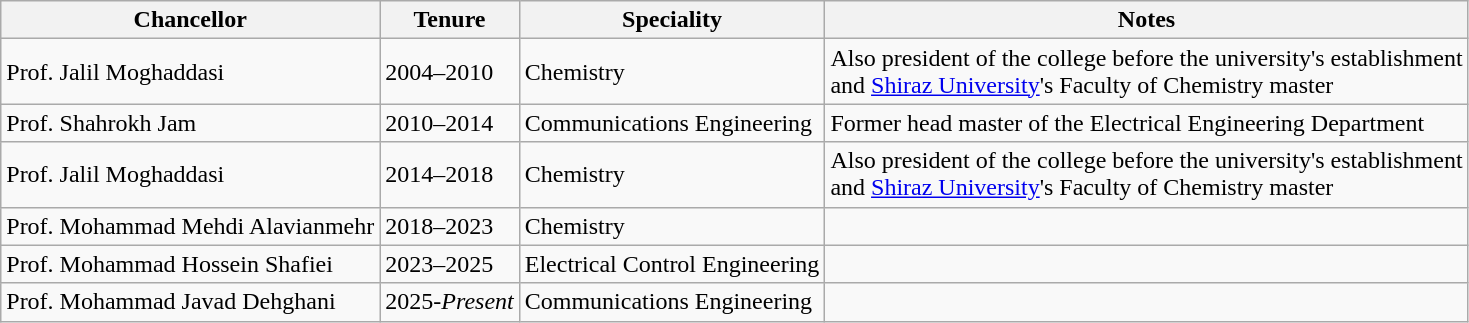<table class="wikitable">
<tr>
<th>Chancellor</th>
<th>Tenure</th>
<th>Speciality</th>
<th>Notes</th>
</tr>
<tr>
<td>Prof. Jalil Moghaddasi</td>
<td>2004–2010</td>
<td>Chemistry</td>
<td>Also president of the college before the university's establishment<br> and <a href='#'>Shiraz University</a>'s Faculty of Chemistry master</td>
</tr>
<tr>
<td>Prof. Shahrokh Jam</td>
<td>2010–2014</td>
<td>Communications Engineering</td>
<td>Former head master of the Electrical Engineering Department</td>
</tr>
<tr>
<td>Prof. Jalil Moghaddasi</td>
<td>2014–2018</td>
<td>Chemistry</td>
<td>Also president of the college before the university's establishment<br> and <a href='#'>Shiraz University</a>'s Faculty of Chemistry master</td>
</tr>
<tr>
<td>Prof. Mohammad Mehdi Alavianmehr</td>
<td>2018–2023</td>
<td>Chemistry</td>
<td></td>
</tr>
<tr>
<td>Prof. Mohammad Hossein Shafiei</td>
<td>2023–2025</td>
<td>Electrical Control Engineering</td>
<td></td>
</tr>
<tr>
<td>Prof. Mohammad Javad Dehghani</td>
<td>2025-<em>Present</em></td>
<td>Communications Engineering</td>
<td></td>
</tr>
</table>
